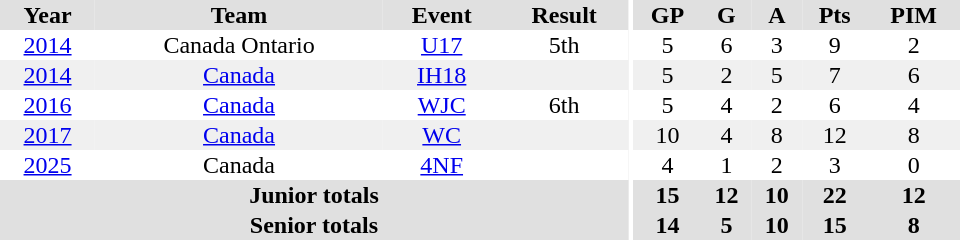<table border="0" cellpadding="1" cellspacing="0" ID="Table3" style="text-align:center; width:40em">
<tr ALIGN="centre" bgcolor="#e0e0e0">
<th>Year</th>
<th>Team</th>
<th>Event</th>
<th>Result</th>
<th rowspan="102" bgcolor="#ffffff"></th>
<th>GP</th>
<th>G</th>
<th>A</th>
<th>Pts</th>
<th>PIM</th>
</tr>
<tr>
<td><a href='#'>2014</a></td>
<td>Canada Ontario</td>
<td><a href='#'>U17</a></td>
<td>5th</td>
<td>5</td>
<td>6</td>
<td>3</td>
<td>9</td>
<td>2</td>
</tr>
<tr bgcolor="#f0f0f0">
<td><a href='#'>2014</a></td>
<td><a href='#'>Canada</a></td>
<td><a href='#'>IH18</a></td>
<td></td>
<td>5</td>
<td>2</td>
<td>5</td>
<td>7</td>
<td>6</td>
</tr>
<tr>
<td><a href='#'>2016</a></td>
<td><a href='#'>Canada</a></td>
<td><a href='#'>WJC</a></td>
<td>6th</td>
<td>5</td>
<td>4</td>
<td>2</td>
<td>6</td>
<td>4</td>
</tr>
<tr bgcolor="#f0f0f0">
<td><a href='#'>2017</a></td>
<td><a href='#'>Canada</a></td>
<td><a href='#'>WC</a></td>
<td></td>
<td>10</td>
<td>4</td>
<td>8</td>
<td>12</td>
<td>8</td>
</tr>
<tr>
<td><a href='#'>2025</a></td>
<td>Canada</td>
<td><a href='#'>4NF</a></td>
<td></td>
<td>4</td>
<td>1</td>
<td>2</td>
<td>3</td>
<td>0</td>
</tr>
<tr bgcolor="#e0e0e0">
<th colspan="4">Junior totals</th>
<th>15</th>
<th>12</th>
<th>10</th>
<th>22</th>
<th>12</th>
</tr>
<tr bgcolor="#e0e0e0">
<th colspan="4">Senior totals</th>
<th>14</th>
<th>5</th>
<th>10</th>
<th>15</th>
<th>8</th>
</tr>
</table>
